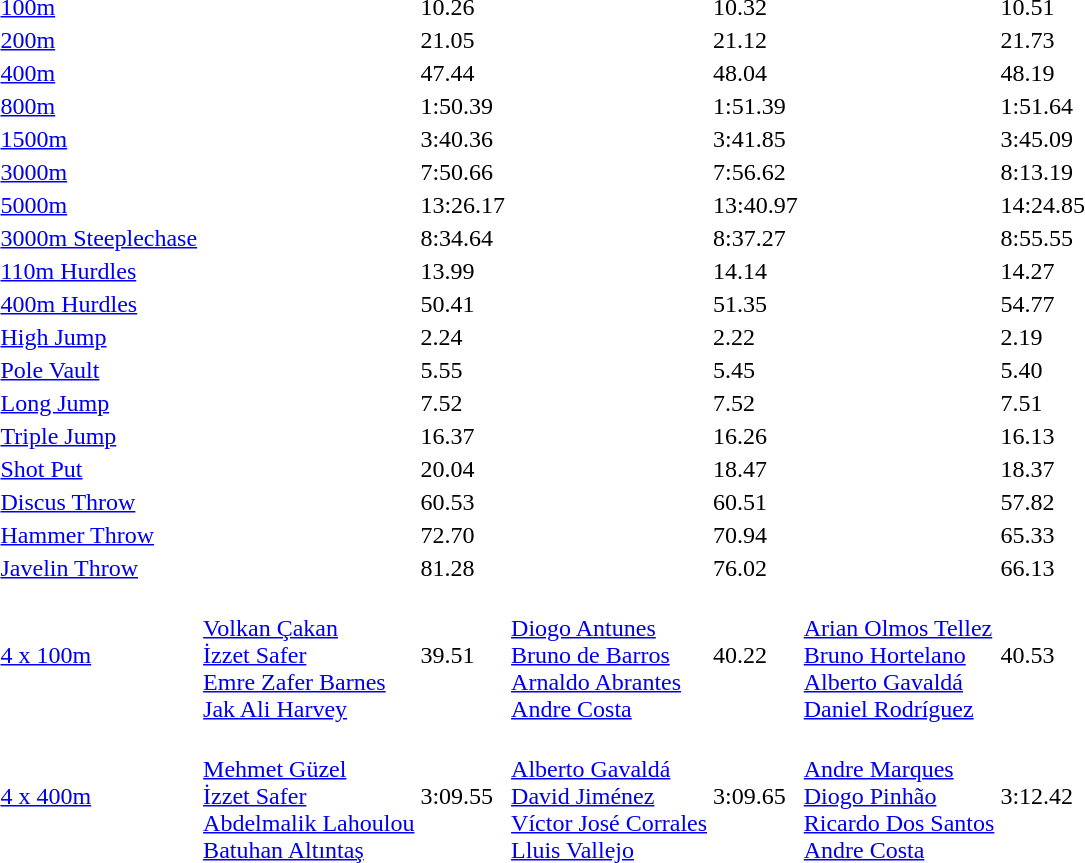<table>
<tr>
<td><a href='#'>100m</a></td>
<td></td>
<td>10.26</td>
<td></td>
<td>10.32</td>
<td></td>
<td>10.51</td>
</tr>
<tr>
<td><a href='#'>200m</a></td>
<td></td>
<td>21.05</td>
<td></td>
<td>21.12</td>
<td></td>
<td>21.73</td>
</tr>
<tr>
<td><a href='#'>400m</a></td>
<td></td>
<td>47.44</td>
<td></td>
<td>48.04</td>
<td></td>
<td>48.19</td>
</tr>
<tr>
<td><a href='#'>800m</a></td>
<td></td>
<td>1:50.39</td>
<td></td>
<td>1:51.39</td>
<td></td>
<td>1:51.64</td>
</tr>
<tr>
<td><a href='#'>1500m</a></td>
<td></td>
<td>3:40.36</td>
<td></td>
<td>3:41.85</td>
<td></td>
<td>3:45.09</td>
</tr>
<tr>
<td><a href='#'>3000m</a></td>
<td></td>
<td>7:50.66</td>
<td></td>
<td>7:56.62</td>
<td></td>
<td>8:13.19</td>
</tr>
<tr>
<td><a href='#'>5000m</a></td>
<td></td>
<td>13:26.17</td>
<td></td>
<td>13:40.97</td>
<td></td>
<td>14:24.85</td>
</tr>
<tr>
<td><a href='#'>3000m Steeplechase</a></td>
<td></td>
<td>8:34.64</td>
<td></td>
<td>8:37.27</td>
<td></td>
<td>8:55.55</td>
</tr>
<tr>
<td><a href='#'>110m Hurdles</a></td>
<td></td>
<td>13.99</td>
<td></td>
<td>14.14</td>
<td></td>
<td>14.27</td>
</tr>
<tr>
<td><a href='#'>400m Hurdles</a></td>
<td></td>
<td>50.41</td>
<td></td>
<td>51.35</td>
<td></td>
<td>54.77</td>
</tr>
<tr>
<td><a href='#'>High Jump</a></td>
<td></td>
<td>2.24</td>
<td></td>
<td>2.22</td>
<td></td>
<td>2.19</td>
</tr>
<tr>
<td><a href='#'>Pole Vault</a></td>
<td></td>
<td>5.55</td>
<td></td>
<td>5.45</td>
<td></td>
<td>5.40</td>
</tr>
<tr>
<td><a href='#'>Long Jump</a></td>
<td></td>
<td>7.52</td>
<td></td>
<td>7.52</td>
<td></td>
<td>7.51</td>
</tr>
<tr>
<td><a href='#'>Triple Jump</a></td>
<td></td>
<td>16.37</td>
<td></td>
<td>16.26</td>
<td></td>
<td>16.13</td>
</tr>
<tr>
<td><a href='#'>Shot Put</a></td>
<td></td>
<td>20.04</td>
<td></td>
<td>18.47</td>
<td></td>
<td>18.37</td>
</tr>
<tr>
<td><a href='#'>Discus Throw</a></td>
<td></td>
<td>60.53</td>
<td></td>
<td>60.51</td>
<td></td>
<td>57.82</td>
</tr>
<tr>
<td><a href='#'>Hammer Throw</a></td>
<td></td>
<td>72.70</td>
<td></td>
<td>70.94</td>
<td></td>
<td>65.33</td>
</tr>
<tr>
<td><a href='#'>Javelin Throw</a></td>
<td></td>
<td>81.28</td>
<td></td>
<td>76.02</td>
<td></td>
<td>66.13</td>
</tr>
<tr>
<td><a href='#'>4 x 100m</a></td>
<td><br><a href='#'>Volkan Çakan</a><br><a href='#'>İzzet Safer</a><br><a href='#'>Emre Zafer Barnes</a><br><a href='#'>Jak Ali Harvey</a></td>
<td>39.51</td>
<td><br><a href='#'>Diogo Antunes</a><br><a href='#'>Bruno de Barros</a><br><a href='#'>Arnaldo Abrantes</a><br><a href='#'>Andre Costa</a></td>
<td>40.22</td>
<td><br><a href='#'>Arian Olmos Tellez</a><br><a href='#'>Bruno Hortelano</a><br><a href='#'>Alberto Gavaldá</a><br><a href='#'>Daniel Rodríguez</a></td>
<td>40.53</td>
</tr>
<tr>
<td><a href='#'>4 x 400m</a></td>
<td><br><a href='#'>Mehmet Güzel</a><br><a href='#'>İzzet Safer</a><br><a href='#'>Abdelmalik Lahoulou</a><br><a href='#'>Batuhan Altıntaş</a></td>
<td>3:09.55</td>
<td><br><a href='#'>Alberto Gavaldá</a><br><a href='#'>David Jiménez</a><br><a href='#'>Víctor José Corrales</a><br><a href='#'>Lluis Vallejo</a></td>
<td>3:09.65</td>
<td><br><a href='#'>Andre Marques</a><br><a href='#'>Diogo Pinhão</a><br><a href='#'>Ricardo Dos Santos</a><br><a href='#'>Andre Costa</a></td>
<td>3:12.42</td>
</tr>
</table>
